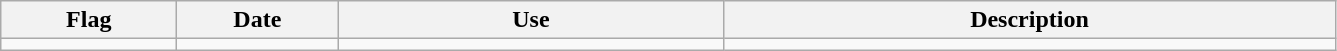<table class="wikitable" style="background:#f9f9f9">
<tr>
<th width="110">Flag</th>
<th width="100">Date</th>
<th width="250">Use</th>
<th width="400">Description</th>
</tr>
<tr>
<td></td>
<td></td>
<td></td>
<td></td>
</tr>
</table>
